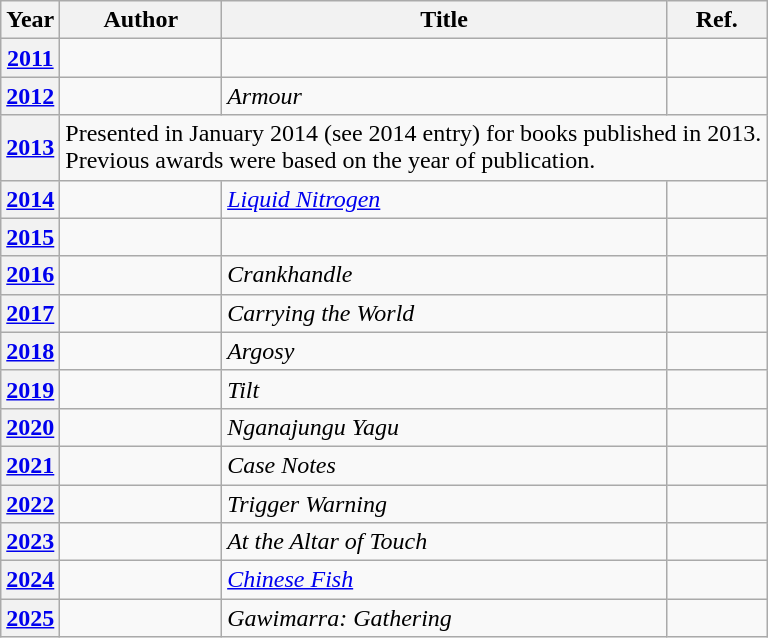<table class="wikitable sortable mw-collapsible">
<tr>
<th>Year</th>
<th>Author</th>
<th>Title</th>
<th>Ref.</th>
</tr>
<tr>
<th><a href='#'>2011</a></th>
<td></td>
<td><em></em></td>
<td></td>
</tr>
<tr>
<th><a href='#'>2012</a></th>
<td></td>
<td><em>Armour</em></td>
<td></td>
</tr>
<tr>
<th><a href='#'>2013</a></th>
<td colspan="3">Presented in January 2014 (see 2014 entry) for books published in 2013.<br>Previous awards were based on the year of publication.</td>
</tr>
<tr>
<th><a href='#'>2014</a></th>
<td></td>
<td><em><a href='#'>Liquid Nitrogen</a></em></td>
<td></td>
</tr>
<tr>
<th><a href='#'>2015</a></th>
<td></td>
<td><em></em></td>
<td></td>
</tr>
<tr>
<th><a href='#'>2016</a></th>
<td></td>
<td><em>Crankhandle</em></td>
<td></td>
</tr>
<tr>
<th><a href='#'>2017</a></th>
<td></td>
<td><em>Carrying the World</em></td>
<td></td>
</tr>
<tr>
<th><a href='#'>2018</a></th>
<td></td>
<td><em>Argosy</em></td>
<td></td>
</tr>
<tr>
<th><a href='#'>2019</a></th>
<td></td>
<td><em>Tilt</em></td>
<td></td>
</tr>
<tr>
<th><a href='#'>2020</a></th>
<td></td>
<td><em>Nganajungu Yagu</em></td>
<td></td>
</tr>
<tr>
<th><a href='#'>2021</a></th>
<td></td>
<td><em>Case Notes</em></td>
<td></td>
</tr>
<tr>
<th><a href='#'>2022</a></th>
<td></td>
<td><em>Trigger Warning</em></td>
<td></td>
</tr>
<tr>
<th><a href='#'>2023</a></th>
<td></td>
<td><em>At the Altar of Touch</em></td>
<td></td>
</tr>
<tr>
<th><a href='#'>2024</a></th>
<td></td>
<td><em><a href='#'>Chinese Fish</a></em></td>
<td></td>
</tr>
<tr>
<th><a href='#'>2025</a></th>
<td></td>
<td><em>Gawimarra: Gathering</em></td>
<td></td>
</tr>
</table>
